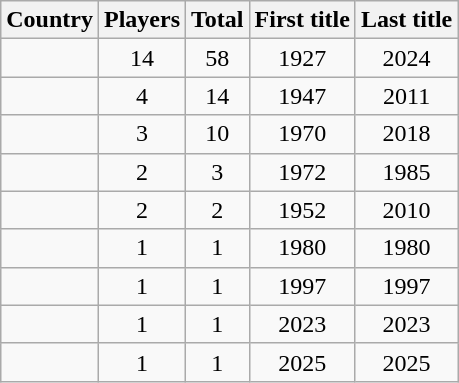<table class="wikitable" style="text-align: center;">
<tr>
<th>Country</th>
<th>Players</th>
<th>Total</th>
<th>First title</th>
<th>Last title</th>
</tr>
<tr>
<td align="left"></td>
<td>14</td>
<td>58</td>
<td>1927</td>
<td>2024</td>
</tr>
<tr>
<td align="left"></td>
<td>4</td>
<td>14</td>
<td>1947</td>
<td>2011</td>
</tr>
<tr>
<td align="left"></td>
<td>3</td>
<td>10</td>
<td>1970</td>
<td>2018</td>
</tr>
<tr>
<td align="left"></td>
<td>2</td>
<td>3</td>
<td>1972</td>
<td>1985</td>
</tr>
<tr>
<td align="left"></td>
<td>2</td>
<td>2</td>
<td>1952</td>
<td>2010</td>
</tr>
<tr>
<td align="left"></td>
<td>1</td>
<td>1</td>
<td>1980</td>
<td>1980</td>
</tr>
<tr>
<td align="left"></td>
<td>1</td>
<td>1</td>
<td>1997</td>
<td>1997</td>
</tr>
<tr>
<td align="left"></td>
<td>1</td>
<td>1</td>
<td>2023</td>
<td>2023</td>
</tr>
<tr>
<td align="left"></td>
<td>1</td>
<td>1</td>
<td>2025</td>
<td>2025</td>
</tr>
</table>
